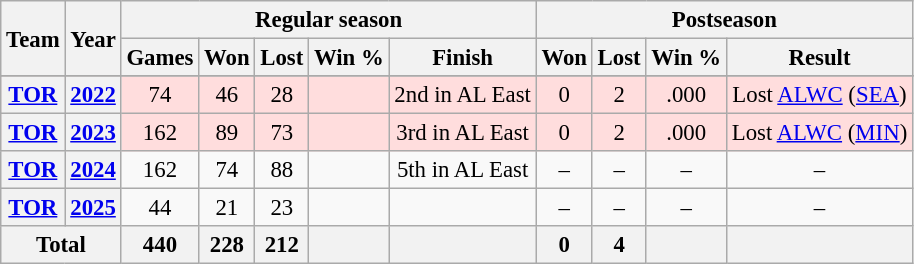<table class="wikitable" style="font-size: 95%; text-align:center;">
<tr>
<th rowspan="2">Team</th>
<th rowspan="2">Year</th>
<th colspan="5">Regular season</th>
<th colspan="4">Postseason</th>
</tr>
<tr>
<th>Games</th>
<th>Won</th>
<th>Lost</th>
<th>Win %</th>
<th>Finish</th>
<th>Won</th>
<th>Lost</th>
<th>Win %</th>
<th>Result</th>
</tr>
<tr>
</tr>
<tr ! style="background:#fdd;">
<th><a href='#'>TOR</a></th>
<th><a href='#'>2022</a></th>
<td>74</td>
<td>46</td>
<td>28</td>
<td></td>
<td>2nd in AL East</td>
<td>0</td>
<td>2</td>
<td>.000</td>
<td>Lost <a href='#'>ALWC</a> (<a href='#'>SEA</a>)</td>
</tr>
<tr ! style="background:#fdd;">
<th><a href='#'>TOR</a></th>
<th><a href='#'>2023</a></th>
<td>162</td>
<td>89</td>
<td>73</td>
<td></td>
<td>3rd in AL East</td>
<td>0</td>
<td>2</td>
<td>.000</td>
<td>Lost <a href='#'>ALWC</a> (<a href='#'>MIN</a>)</td>
</tr>
<tr>
<th><a href='#'>TOR</a></th>
<th><a href='#'>2024</a></th>
<td>162</td>
<td>74</td>
<td>88</td>
<td></td>
<td>5th in AL East</td>
<td>–</td>
<td>–</td>
<td>–</td>
<td>–</td>
</tr>
<tr>
<th><a href='#'>TOR</a></th>
<th><a href='#'>2025</a></th>
<td>44</td>
<td>21</td>
<td>23</td>
<td></td>
<td></td>
<td>–</td>
<td>–</td>
<td>–</td>
<td>–</td>
</tr>
<tr>
<th colspan="2">Total</th>
<th>440</th>
<th>228</th>
<th>212</th>
<th></th>
<th></th>
<th>0</th>
<th>4</th>
<th></th>
<th></th>
</tr>
</table>
